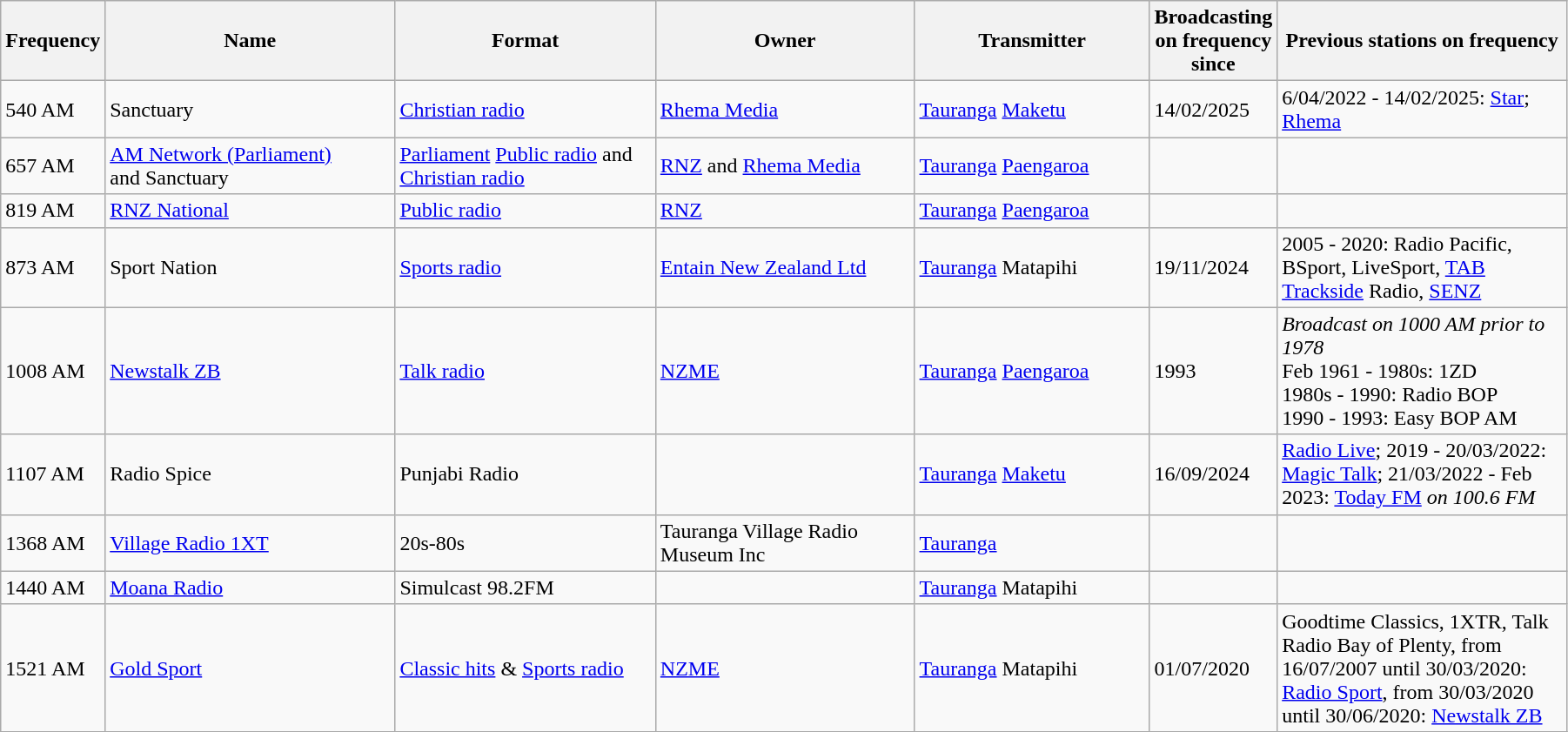<table class="wikitable sortable" width="95%">
<tr>
<th scope="col" style="width: 04%">Frequency</th>
<th scope="col" style="width: 20%">Name</th>
<th scope="col" style="width: 18%">Format</th>
<th scope="col" style="width: 18%">Owner</th>
<th scope="col" style="width: 16%">Transmitter</th>
<th scope="col" style="width: 4%">Broadcasting on frequency since</th>
<th scope="col" style="width: 20%" class="unsortable">Previous stations on frequency</th>
</tr>
<tr>
<td>540 AM</td>
<td>Sanctuary</td>
<td><a href='#'>Christian radio</a></td>
<td><a href='#'>Rhema Media</a></td>
<td><a href='#'>Tauranga</a> <a href='#'>Maketu</a></td>
<td>14/02/2025</td>
<td>6/04/2022 - 14/02/2025: <a href='#'>Star</a>; <a href='#'>Rhema</a></td>
</tr>
<tr>
<td>657 AM</td>
<td><a href='#'>AM Network (Parliament)</a> <br> and Sanctuary</td>
<td><a href='#'>Parliament</a> <a href='#'>Public radio</a> and <a href='#'>Christian radio</a></td>
<td><a href='#'>RNZ</a> and <a href='#'>Rhema Media</a></td>
<td><a href='#'>Tauranga</a> <a href='#'>Paengaroa</a></td>
<td></td>
<td></td>
</tr>
<tr>
<td>819 AM</td>
<td><a href='#'>RNZ National</a></td>
<td><a href='#'>Public radio</a></td>
<td><a href='#'>RNZ</a></td>
<td><a href='#'>Tauranga</a> <a href='#'>Paengaroa</a></td>
<td></td>
<td></td>
</tr>
<tr>
<td>873 AM</td>
<td>Sport Nation</td>
<td><a href='#'>Sports radio</a></td>
<td><a href='#'>Entain New Zealand Ltd</a></td>
<td><a href='#'>Tauranga</a> Matapihi</td>
<td>19/11/2024</td>
<td>2005 - 2020: Radio Pacific, BSport, LiveSport, <a href='#'>TAB Trackside</a> Radio, <a href='#'>SENZ</a></td>
</tr>
<tr>
<td>1008 AM</td>
<td><a href='#'>Newstalk ZB</a></td>
<td><a href='#'>Talk radio</a></td>
<td><a href='#'>NZME</a></td>
<td><a href='#'>Tauranga</a> <a href='#'>Paengaroa</a></td>
<td>1993</td>
<td><em>Broadcast on 1000 AM prior to 1978</em> <br> Feb 1961 - 1980s: 1ZD <br> 1980s - 1990: Radio BOP <br> 1990 - 1993: Easy BOP AM</td>
</tr>
<tr>
<td>1107 AM</td>
<td>Radio Spice</td>
<td>Punjabi Radio</td>
<td></td>
<td><a href='#'>Tauranga</a> <a href='#'>Maketu</a></td>
<td>16/09/2024</td>
<td><a href='#'>Radio Live</a>; 2019 - 20/03/2022: <a href='#'>Magic Talk</a>; 21/03/2022 - Feb 2023: <a href='#'>Today FM</a> <em>on 100.6 FM</em></td>
</tr>
<tr>
<td>1368 AM</td>
<td><a href='#'>Village Radio 1XT</a></td>
<td>20s-80s</td>
<td>Tauranga Village Radio Museum Inc</td>
<td><a href='#'>Tauranga</a></td>
<td></td>
<td></td>
</tr>
<tr>
<td>1440 AM</td>
<td><a href='#'>Moana Radio</a></td>
<td>Simulcast 98.2FM</td>
<td></td>
<td><a href='#'>Tauranga</a> Matapihi</td>
<td></td>
<td></td>
</tr>
<tr>
<td>1521 AM</td>
<td><a href='#'>Gold Sport</a></td>
<td><a href='#'>Classic hits</a> & <a href='#'>Sports radio</a></td>
<td><a href='#'>NZME</a></td>
<td><a href='#'>Tauranga</a> Matapihi</td>
<td>01/07/2020</td>
<td>Goodtime Classics, 1XTR, Talk Radio Bay of Plenty, from 16/07/2007 until 30/03/2020: <a href='#'>Radio Sport</a>, from 30/03/2020 until 30/06/2020: <a href='#'>Newstalk ZB</a></td>
</tr>
<tr>
</tr>
</table>
